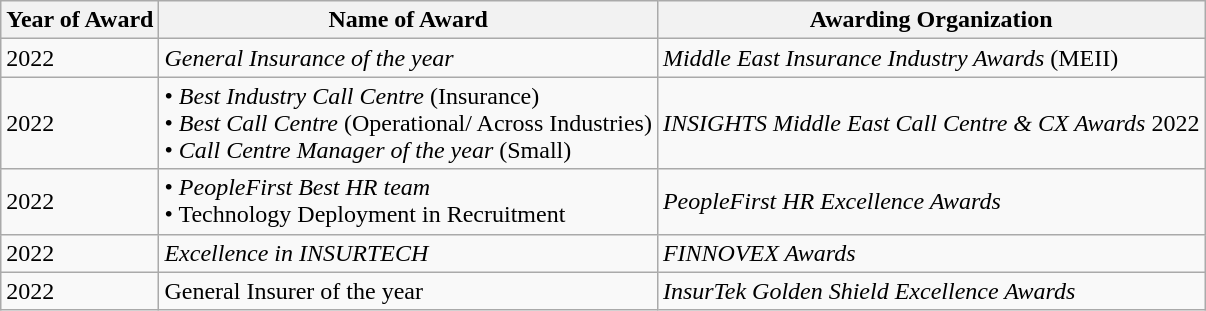<table class="wikitable">
<tr>
<th>Year of Award</th>
<th>Name of Award</th>
<th>Awarding Organization</th>
</tr>
<tr>
<td>2022</td>
<td><em>General Insurance of the year</em></td>
<td><em>Middle East Insurance Industry Awards</em> (MEII)</td>
</tr>
<tr>
<td>2022</td>
<td>•          <em>Best Industry Call Centre</em>  (Insurance)<br>•          <em>Best Call Centre</em>  (Operational/ Across Industries)<br>•          <em>Call Centre Manager of the  year</em> (Small)</td>
<td><em>INSIGHTS Middle East Call Centre & CX Awards</em> 2022</td>
</tr>
<tr>
<td>2022</td>
<td>•          <em>PeopleFirst Best HR team</em><br>•          Technology Deployment in  Recruitment</td>
<td><em>PeopleFirst HR Excellence Awards</em></td>
</tr>
<tr>
<td>2022</td>
<td><em>Excellence in INSURTECH</em></td>
<td><em>FINNOVEX Awards</em></td>
</tr>
<tr>
<td>2022</td>
<td>General Insurer of the year</td>
<td><em>InsurTek Golden Shield Excellence Awards</em></td>
</tr>
</table>
